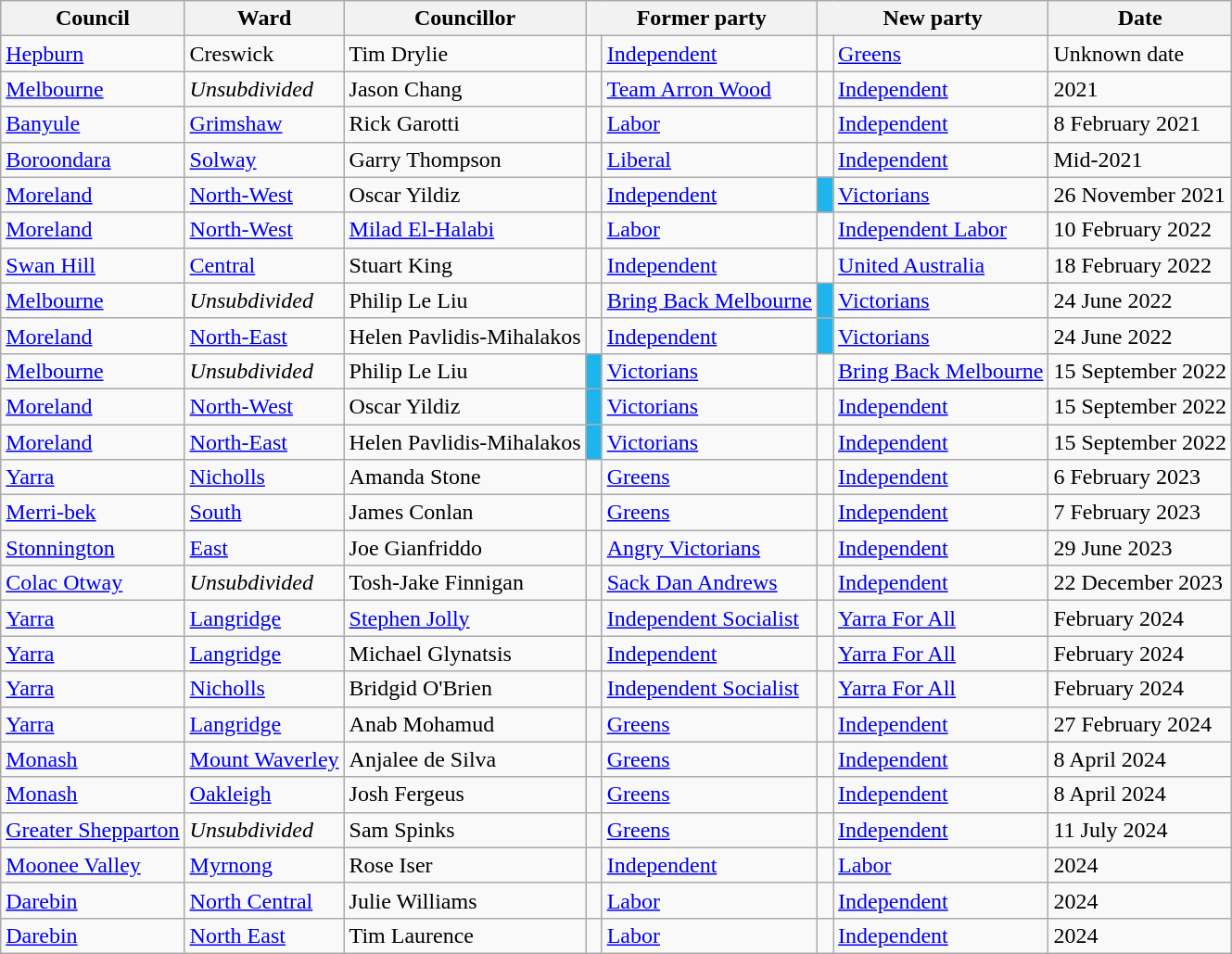<table class="wikitable sortable">
<tr>
<th>Council</th>
<th>Ward</th>
<th>Councillor</th>
<th colspan="2">Former party</th>
<th colspan="2">New party</th>
<th>Date</th>
</tr>
<tr>
<td><a href='#'>Hepburn</a></td>
<td>Creswick</td>
<td>Tim Drylie</td>
<td> </td>
<td><a href='#'>Independent</a></td>
<td> </td>
<td><a href='#'>Greens</a></td>
<td>Unknown date</td>
</tr>
<tr>
<td><a href='#'>Melbourne</a></td>
<td><em>Unsubdivided</em></td>
<td>Jason Chang</td>
<td> </td>
<td><a href='#'>Team Arron Wood</a></td>
<td> </td>
<td><a href='#'>Independent</a></td>
<td>2021</td>
</tr>
<tr>
<td><a href='#'>Banyule</a></td>
<td><a href='#'>Grimshaw</a></td>
<td>Rick Garotti</td>
<td> </td>
<td><a href='#'>Labor</a></td>
<td> </td>
<td><a href='#'>Independent</a></td>
<td>8 February 2021</td>
</tr>
<tr>
<td><a href='#'>Boroondara</a></td>
<td><a href='#'>Solway</a></td>
<td>Garry Thompson</td>
<td> </td>
<td><a href='#'>Liberal</a></td>
<td> </td>
<td><a href='#'>Independent</a></td>
<td>Mid-2021</td>
</tr>
<tr>
<td><a href='#'>Moreland</a></td>
<td><a href='#'>North-West</a></td>
<td>Oscar Yildiz</td>
<td> </td>
<td><a href='#'>Independent</a></td>
<td bgcolor="#20B4ED"> </td>
<td><a href='#'>Victorians</a></td>
<td>26 November 2021</td>
</tr>
<tr>
<td><a href='#'>Moreland</a></td>
<td><a href='#'>North-West</a></td>
<td><a href='#'>Milad El-Halabi</a></td>
<td> </td>
<td><a href='#'>Labor</a></td>
<td> </td>
<td><a href='#'>Independent Labor</a></td>
<td>10 February 2022</td>
</tr>
<tr>
<td><a href='#'>Swan Hill</a></td>
<td><a href='#'>Central</a></td>
<td>Stuart King</td>
<td> </td>
<td><a href='#'>Independent</a></td>
<td> </td>
<td><a href='#'>United Australia</a></td>
<td>18 February 2022</td>
</tr>
<tr>
<td><a href='#'>Melbourne</a></td>
<td><em>Unsubdivided</em></td>
<td>Philip Le Liu</td>
<td> </td>
<td><a href='#'>Bring Back Melbourne</a></td>
<td bgcolor="#20B4ED"> </td>
<td><a href='#'>Victorians</a></td>
<td>24 June 2022</td>
</tr>
<tr>
<td><a href='#'>Moreland</a></td>
<td><a href='#'>North-East</a></td>
<td>Helen Pavlidis-Mihalakos</td>
<td> </td>
<td><a href='#'>Independent</a></td>
<td bgcolor="#20B4ED"> </td>
<td><a href='#'>Victorians</a></td>
<td>24 June 2022</td>
</tr>
<tr>
<td><a href='#'>Melbourne</a></td>
<td><em>Unsubdivided</em></td>
<td>Philip Le Liu</td>
<td bgcolor="#20B4ED"> </td>
<td><a href='#'>Victorians</a></td>
<td> </td>
<td><a href='#'>Bring Back Melbourne</a></td>
<td>15 September 2022</td>
</tr>
<tr>
<td><a href='#'>Moreland</a></td>
<td><a href='#'>North-West</a></td>
<td>Oscar Yildiz</td>
<td bgcolor="#20B4ED"> </td>
<td><a href='#'>Victorians</a></td>
<td> </td>
<td><a href='#'>Independent</a></td>
<td>15 September 2022</td>
</tr>
<tr>
<td><a href='#'>Moreland</a></td>
<td><a href='#'>North-East</a></td>
<td>Helen Pavlidis-Mihalakos</td>
<td bgcolor="#20B4ED"> </td>
<td><a href='#'>Victorians</a></td>
<td> </td>
<td><a href='#'>Independent</a></td>
<td>15 September 2022</td>
</tr>
<tr>
<td><a href='#'>Yarra</a></td>
<td><a href='#'>Nicholls</a></td>
<td>Amanda Stone</td>
<td> </td>
<td><a href='#'>Greens</a></td>
<td> </td>
<td><a href='#'>Independent</a></td>
<td>6 February 2023</td>
</tr>
<tr>
<td><a href='#'>Merri-bek</a></td>
<td><a href='#'>South</a></td>
<td>James Conlan</td>
<td> </td>
<td><a href='#'>Greens</a></td>
<td> </td>
<td><a href='#'>Independent</a></td>
<td>7 February 2023</td>
</tr>
<tr>
<td><a href='#'>Stonnington</a></td>
<td><a href='#'>East</a></td>
<td>Joe Gianfriddo</td>
<td> </td>
<td><a href='#'>Angry Victorians</a></td>
<td> </td>
<td><a href='#'>Independent</a></td>
<td>29 June 2023</td>
</tr>
<tr>
<td><a href='#'>Colac Otway</a></td>
<td><em>Unsubdivided</em></td>
<td>Tosh-Jake Finnigan</td>
<td> </td>
<td><a href='#'>Sack Dan Andrews</a></td>
<td> </td>
<td><a href='#'>Independent</a></td>
<td>22 December 2023</td>
</tr>
<tr>
<td><a href='#'>Yarra</a></td>
<td><a href='#'>Langridge</a></td>
<td><a href='#'>Stephen Jolly</a></td>
<td> </td>
<td><a href='#'>Independent Socialist</a></td>
<td> </td>
<td><a href='#'>Yarra For All</a></td>
<td>February 2024</td>
</tr>
<tr>
<td><a href='#'>Yarra</a></td>
<td><a href='#'>Langridge</a></td>
<td>Michael Glynatsis</td>
<td> </td>
<td><a href='#'>Independent</a></td>
<td> </td>
<td><a href='#'>Yarra For All</a></td>
<td>February 2024</td>
</tr>
<tr>
<td><a href='#'>Yarra</a></td>
<td><a href='#'>Nicholls</a></td>
<td>Bridgid O'Brien</td>
<td> </td>
<td><a href='#'>Independent Socialist</a></td>
<td> </td>
<td><a href='#'>Yarra For All</a></td>
<td>February 2024</td>
</tr>
<tr>
<td><a href='#'>Yarra</a></td>
<td><a href='#'>Langridge</a></td>
<td>Anab Mohamud</td>
<td> </td>
<td><a href='#'>Greens</a></td>
<td> </td>
<td><a href='#'>Independent</a></td>
<td>27 February 2024</td>
</tr>
<tr>
<td><a href='#'>Monash</a></td>
<td><a href='#'>Mount Waverley</a></td>
<td>Anjalee de Silva</td>
<td> </td>
<td><a href='#'>Greens</a></td>
<td> </td>
<td><a href='#'>Independent</a></td>
<td>8 April 2024</td>
</tr>
<tr>
<td><a href='#'>Monash</a></td>
<td><a href='#'>Oakleigh</a></td>
<td>Josh Fergeus</td>
<td> </td>
<td><a href='#'>Greens</a></td>
<td> </td>
<td><a href='#'>Independent</a></td>
<td>8 April 2024</td>
</tr>
<tr>
<td><a href='#'>Greater Shepparton</a></td>
<td><em>Unsubdivided</em></td>
<td>Sam Spinks</td>
<td> </td>
<td><a href='#'>Greens</a></td>
<td> </td>
<td><a href='#'>Independent</a></td>
<td>11 July 2024</td>
</tr>
<tr>
<td><a href='#'>Moonee Valley</a></td>
<td><a href='#'>Myrnong</a></td>
<td>Rose Iser</td>
<td> </td>
<td><a href='#'>Independent</a></td>
<td> </td>
<td><a href='#'>Labor</a></td>
<td>2024</td>
</tr>
<tr>
<td><a href='#'>Darebin</a></td>
<td><a href='#'>North Central</a></td>
<td>Julie Williams</td>
<td> </td>
<td><a href='#'>Labor</a></td>
<td> </td>
<td><a href='#'>Independent</a></td>
<td>2024</td>
</tr>
<tr>
<td><a href='#'>Darebin</a></td>
<td><a href='#'>North East</a></td>
<td>Tim Laurence</td>
<td> </td>
<td><a href='#'>Labor</a></td>
<td> </td>
<td><a href='#'>Independent</a></td>
<td>2024</td>
</tr>
</table>
